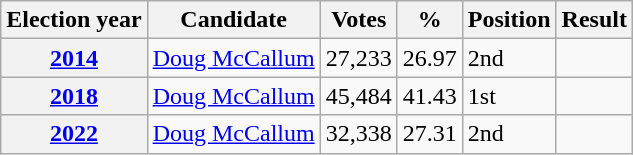<table class="wikitable sortable">
<tr>
<th>Election year</th>
<th>Candidate</th>
<th>Votes</th>
<th>%</th>
<th>Position</th>
<th>Result</th>
</tr>
<tr>
<th><a href='#'>2014</a></th>
<td><a href='#'>Doug McCallum</a></td>
<td>27,233</td>
<td>26.97</td>
<td> 2nd</td>
<td></td>
</tr>
<tr>
<th><a href='#'>2018</a></th>
<td><a href='#'>Doug McCallum</a></td>
<td>45,484</td>
<td>41.43</td>
<td> 1st</td>
<td></td>
</tr>
<tr>
<th><a href='#'>2022</a></th>
<td><a href='#'>Doug McCallum</a></td>
<td>32,338</td>
<td>27.31</td>
<td> 2nd</td>
<td></td>
</tr>
</table>
